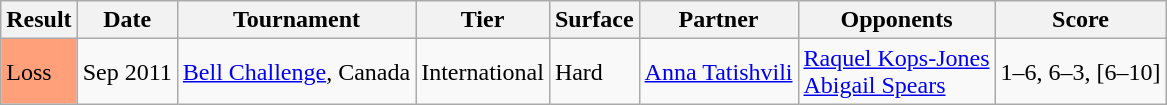<table class=wikitable>
<tr>
<th>Result</th>
<th>Date</th>
<th>Tournament</th>
<th>Tier</th>
<th>Surface</th>
<th>Partner</th>
<th>Opponents</th>
<th class="unsortable">Score</th>
</tr>
<tr>
<td style="background:#ffa07a;">Loss</td>
<td>Sep 2011</td>
<td><a href='#'>Bell Challenge</a>, Canada</td>
<td>International</td>
<td>Hard</td>
<td> <a href='#'>Anna Tatishvili</a></td>
<td> <a href='#'>Raquel Kops-Jones</a><br> <a href='#'>Abigail Spears</a></td>
<td>1–6, 6–3, [6–10]</td>
</tr>
</table>
